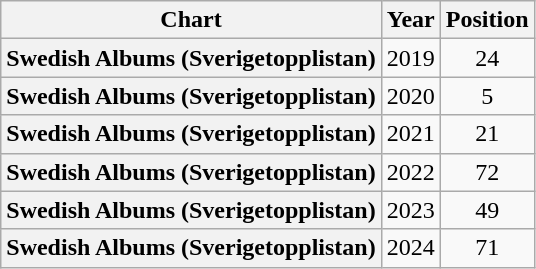<table class="wikitable plainrowheaders" style="text-align:center;">
<tr>
<th scope="col">Chart</th>
<th scope="col">Year</th>
<th scope="col">Position</th>
</tr>
<tr>
<th scope="row">Swedish Albums (Sverigetopplistan)</th>
<td>2019</td>
<td>24</td>
</tr>
<tr>
<th scope="row">Swedish Albums (Sverigetopplistan)</th>
<td>2020</td>
<td>5</td>
</tr>
<tr>
<th scope="row">Swedish Albums (Sverigetopplistan)</th>
<td>2021</td>
<td>21</td>
</tr>
<tr>
<th scope="row">Swedish Albums (Sverigetopplistan)</th>
<td>2022</td>
<td>72</td>
</tr>
<tr>
<th scope="row">Swedish Albums (Sverigetopplistan)</th>
<td>2023</td>
<td>49</td>
</tr>
<tr>
<th scope="row">Swedish Albums (Sverigetopplistan)</th>
<td>2024</td>
<td>71</td>
</tr>
</table>
